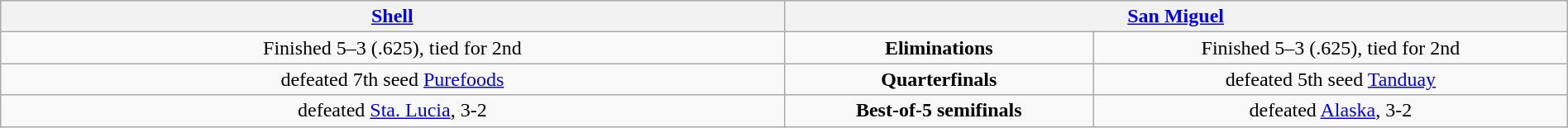<table class=wikitable width=100%>
<tr align=center>
<th colspan=2 width=45%><a href='#'>Shell</a></th>
<th colspan=2 width=45%><a href='#'>San Miguel</a></th>
</tr>
<tr align=center>
<td>Finished 5–3 (.625), tied for 2nd</td>
<td colspan=2><strong>Eliminations</strong></td>
<td>Finished 5–3 (.625), tied for 2nd</td>
</tr>
<tr align=center>
<td>defeated 7th seed <a href='#'>Purefoods</a></td>
<td colspan=2><strong>Quarterfinals</strong></td>
<td>defeated 5th seed <a href='#'>Tanduay</a></td>
</tr>
<tr align=center>
<td>defeated <a href='#'>Sta. Lucia</a>, 3-2</td>
<td colspan=2><strong>Best-of-5 semifinals</strong></td>
<td>defeated <a href='#'>Alaska</a>, 3-2</td>
</tr>
</table>
